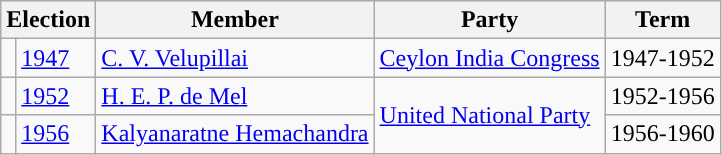<table class="wikitable">
<tr>
<th colspan="2">Election</th>
<th>Member</th>
<th>Party</th>
<th>Term</th>
</tr>
<tr>
<td style="background-color: "></td>
<td><a href='#'>1947</a></td>
<td><a href='#'>C. V. Velupillai</a></td>
<td><a href='#'>Ceylon India Congress</a></td>
<td>1947-1952</td>
</tr>
<tr>
<td style="background-color: "></td>
<td><a href='#'>1952</a></td>
<td><a href='#'>H. E. P. de Mel</a></td>
<td rowspan=2><a href='#'>United National Party</a></td>
<td>1952-1956</td>
</tr>
<tr>
<td style="background-color: "></td>
<td><a href='#'>1956</a></td>
<td><a href='#'>Kalyanaratne Hemachandra</a></td>
<td>1956-1960</td>
</tr>
</table>
